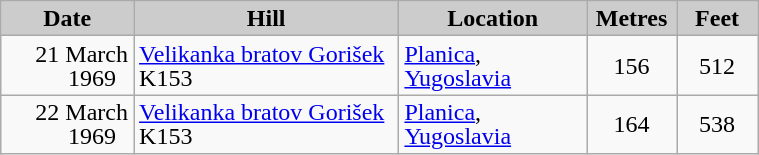<table class="wikitable sortable" style="text-align:left; line-height:16px; width:40%;">
<tr>
<th style="background-color: #ccc;" width="100">Date</th>
<th style="background-color: #ccc;" width="220">Hill</th>
<th style="background-color: #ccc;" width="140">Location</th>
<th style="background-color: #ccc;" width="55">Metres</th>
<th style="background-color: #ccc;" width="55">Feet</th>
</tr>
<tr>
<td align=right>21 March 1969  </td>
<td><a href='#'>Velikanka bratov Gorišek</a> K153</td>
<td><a href='#'>Planica</a>, <a href='#'>Yugoslavia</a></td>
<td align=center>156</td>
<td align=center>512</td>
</tr>
<tr>
<td align=right>22 March 1969  </td>
<td><a href='#'>Velikanka bratov Gorišek</a> K153</td>
<td><a href='#'>Planica</a>, <a href='#'>Yugoslavia</a></td>
<td align=center>164</td>
<td align=center>538</td>
</tr>
</table>
